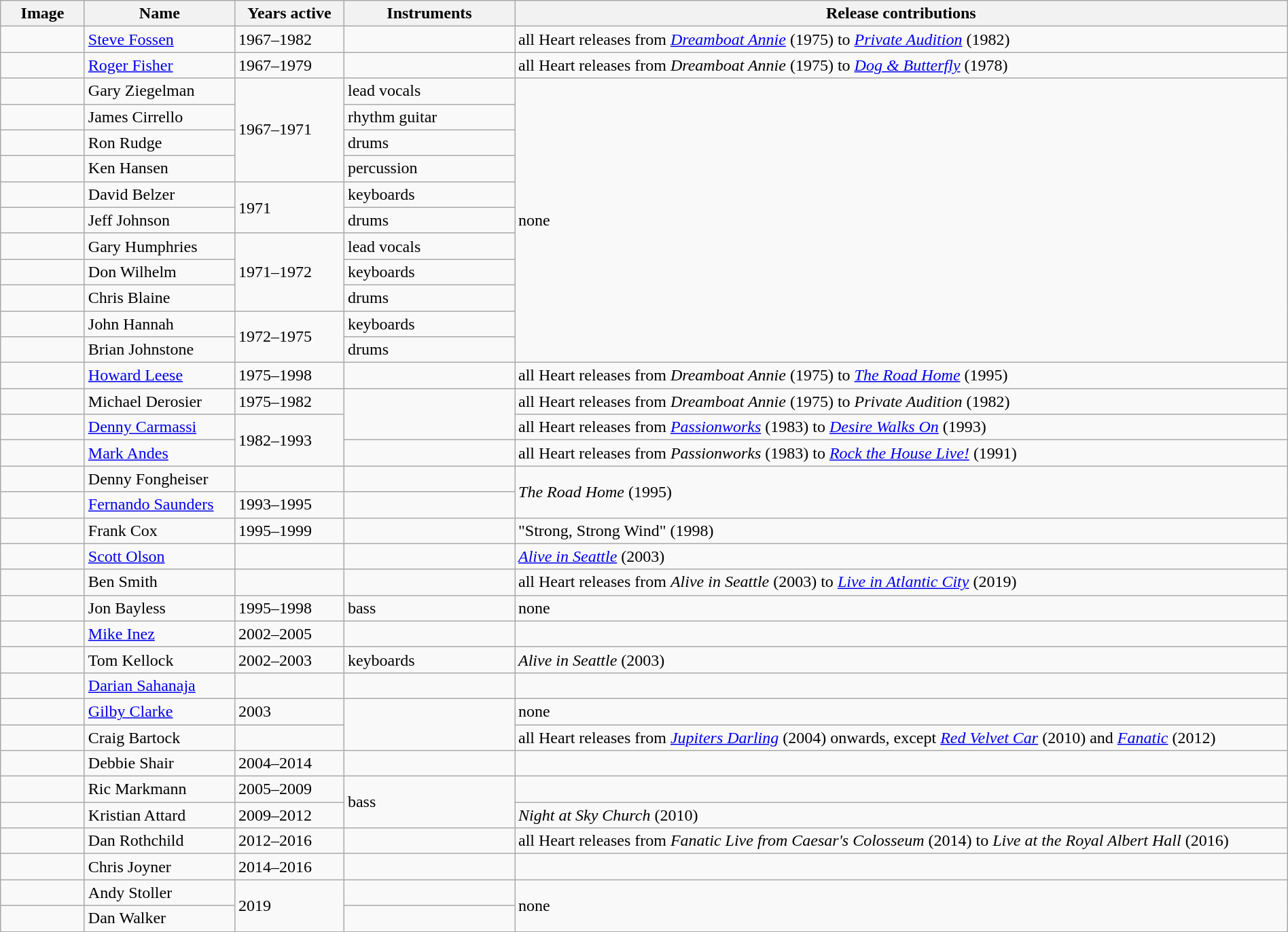<table class="wikitable" border="1" width=100%>
<tr>
<th width="75">Image</th>
<th width="140">Name</th>
<th width="100">Years active</th>
<th width="160">Instruments</th>
<th>Release contributions</th>
</tr>
<tr>
<td></td>
<td><a href='#'>Steve Fossen</a></td>
<td>1967–1982</td>
<td></td>
<td>all Heart releases from <em><a href='#'>Dreamboat Annie</a></em> (1975) to <em><a href='#'>Private Audition</a></em> (1982)</td>
</tr>
<tr>
<td></td>
<td><a href='#'>Roger Fisher</a></td>
<td>1967–1979</td>
<td></td>
<td>all Heart releases from <em>Dreamboat Annie</em> (1975) to <em><a href='#'>Dog & Butterfly</a></em> (1978)</td>
</tr>
<tr>
<td></td>
<td>Gary Ziegelman</td>
<td rowspan="4">1967–1971</td>
<td>lead vocals</td>
<td rowspan="11">none</td>
</tr>
<tr>
<td></td>
<td>James Cirrello</td>
<td>rhythm guitar</td>
</tr>
<tr>
<td></td>
<td>Ron Rudge</td>
<td>drums</td>
</tr>
<tr>
<td></td>
<td>Ken Hansen</td>
<td>percussion</td>
</tr>
<tr>
<td></td>
<td>David Belzer</td>
<td rowspan="2">1971</td>
<td>keyboards</td>
</tr>
<tr>
<td></td>
<td>Jeff Johnson</td>
<td>drums</td>
</tr>
<tr>
<td></td>
<td>Gary Humphries</td>
<td rowspan="3">1971–1972</td>
<td>lead vocals</td>
</tr>
<tr>
<td></td>
<td>Don Wilhelm</td>
<td>keyboards</td>
</tr>
<tr>
<td></td>
<td>Chris Blaine</td>
<td>drums</td>
</tr>
<tr>
<td></td>
<td>John Hannah</td>
<td rowspan="2">1972–1975</td>
<td>keyboards</td>
</tr>
<tr>
<td></td>
<td>Brian Johnstone</td>
<td>drums</td>
</tr>
<tr>
<td></td>
<td><a href='#'>Howard Leese</a></td>
<td>1975–1998</td>
<td></td>
<td>all Heart releases from <em>Dreamboat Annie</em> (1975) to <em><a href='#'>The Road Home</a></em> (1995)</td>
</tr>
<tr>
<td></td>
<td>Michael Derosier</td>
<td>1975–1982</td>
<td rowspan="2"></td>
<td>all Heart releases from <em>Dreamboat Annie</em> (1975) to <em>Private Audition</em> (1982)</td>
</tr>
<tr>
<td></td>
<td><a href='#'>Denny Carmassi</a></td>
<td rowspan="2">1982–1993</td>
<td>all Heart releases from <em><a href='#'>Passionworks</a></em> (1983) to <em><a href='#'>Desire Walks On</a></em> (1993)</td>
</tr>
<tr>
<td></td>
<td><a href='#'>Mark Andes</a></td>
<td></td>
<td>all Heart releases from <em>Passionworks</em> (1983) to <em><a href='#'>Rock the House Live!</a></em> (1991)</td>
</tr>
<tr>
<td></td>
<td>Denny Fongheiser</td>
<td></td>
<td></td>
<td Rowspan="2"><em>The Road Home</em> (1995)</td>
</tr>
<tr>
<td></td>
<td><a href='#'>Fernando Saunders</a></td>
<td>1993–1995</td>
<td></td>
</tr>
<tr>
<td></td>
<td>Frank Cox</td>
<td>1995–1999</td>
<td></td>
<td>"Strong, Strong Wind" (1998)</td>
</tr>
<tr>
<td></td>
<td><a href='#'>Scott Olson</a></td>
<td></td>
<td></td>
<td><em><a href='#'>Alive in Seattle</a></em> (2003)</td>
</tr>
<tr>
<td></td>
<td>Ben Smith</td>
<td></td>
<td></td>
<td>all Heart releases from <em>Alive in Seattle</em> (2003) to <em><a href='#'>Live in Atlantic City</a></em> (2019)</td>
</tr>
<tr>
<td></td>
<td>Jon Bayless</td>
<td>1995–1998</td>
<td>bass</td>
<td>none</td>
</tr>
<tr>
<td></td>
<td><a href='#'>Mike Inez</a></td>
<td>2002–2005</td>
<td></td>
<td></td>
</tr>
<tr>
<td></td>
<td>Tom Kellock</td>
<td>2002–2003</td>
<td>keyboards</td>
<td><em>Alive in Seattle</em> (2003)</td>
</tr>
<tr>
<td></td>
<td><a href='#'>Darian Sahanaja</a></td>
<td></td>
<td></td>
<td></td>
</tr>
<tr>
<td></td>
<td><a href='#'>Gilby Clarke</a></td>
<td>2003</td>
<td Rowspan="2"></td>
<td>none</td>
</tr>
<tr>
<td></td>
<td>Craig Bartock</td>
<td></td>
<td>all Heart releases from <em><a href='#'>Jupiters Darling</a></em> (2004) onwards, except <em><a href='#'>Red Velvet Car</a></em> (2010) and <em><a href='#'>Fanatic</a></em> (2012)</td>
</tr>
<tr>
<td></td>
<td>Debbie Shair</td>
<td>2004–2014</td>
<td></td>
<td></td>
</tr>
<tr>
<td></td>
<td>Ric Markmann</td>
<td>2005–2009</td>
<td rowspan="2">bass</td>
<td></td>
</tr>
<tr>
<td></td>
<td>Kristian Attard</td>
<td>2009–2012</td>
<td><em>Night at Sky Church</em> (2010)</td>
</tr>
<tr>
<td></td>
<td>Dan Rothchild</td>
<td>2012–2016</td>
<td></td>
<td>all Heart releases from <em>Fanatic Live from Caesar's Colosseum</em> (2014) to <em>Live at the Royal Albert Hall</em> (2016)</td>
</tr>
<tr>
<td></td>
<td>Chris Joyner</td>
<td>2014–2016</td>
<td></td>
<td></td>
</tr>
<tr>
<td></td>
<td>Andy Stoller</td>
<td rowspan="2">2019</td>
<td></td>
<td rowspan="2">none</td>
</tr>
<tr>
<td></td>
<td>Dan Walker</td>
<td></td>
</tr>
</table>
